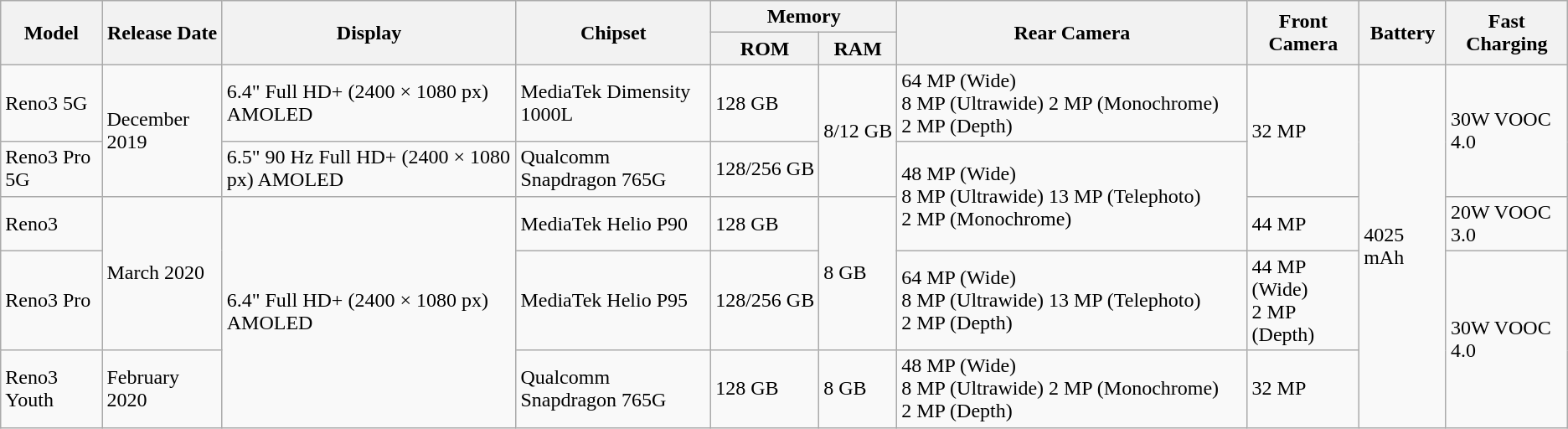<table class="wikitable sortable">
<tr>
<th rowspan="2">Model</th>
<th rowspan="2">Release Date</th>
<th rowspan="2">Display</th>
<th rowspan="2">Chipset</th>
<th colspan="2">Memory</th>
<th rowspan="2">Rear Camera</th>
<th rowspan="2">Front Camera</th>
<th rowspan="2">Battery</th>
<th rowspan="2">Fast Charging</th>
</tr>
<tr>
<th>ROM</th>
<th>RAM</th>
</tr>
<tr>
<td>Reno3 5G</td>
<td rowspan="2">December 2019</td>
<td>6.4" Full HD+ (2400 × 1080 px) AMOLED</td>
<td>MediaTek Dimensity 1000L</td>
<td>128 GB</td>
<td rowspan="2">8/12 GB</td>
<td>64 MP (Wide)<br>8 MP (Ultrawide)
2 MP (Monochrome)
2 MP (Depth)</td>
<td rowspan="2">32 MP</td>
<td rowspan="5">4025 mAh</td>
<td rowspan="2">30W VOOC 4.0</td>
</tr>
<tr>
<td>Reno3 Pro 5G</td>
<td>6.5" 90 Hz Full HD+ (2400 × 1080 px) AMOLED</td>
<td>Qualcomm Snapdragon 765G</td>
<td>128/256 GB</td>
<td rowspan="2">48 MP (Wide)<br>8 MP (Ultrawide)
13 MP (Telephoto)
2 MP (Monochrome)</td>
</tr>
<tr>
<td>Reno3</td>
<td rowspan="2">March 2020</td>
<td rowspan="3">6.4" Full HD+ (2400 × 1080 px) AMOLED</td>
<td>MediaTek Helio P90</td>
<td>128 GB</td>
<td rowspan="2">8 GB</td>
<td>44 MP</td>
<td>20W VOOC 3.0</td>
</tr>
<tr>
<td>Reno3 Pro</td>
<td>MediaTek Helio P95</td>
<td>128/256 GB</td>
<td>64 MP (Wide)<br>8 MP (Ultrawide)
13 MP (Telephoto)
2 MP (Depth)</td>
<td>44 MP (Wide)<br>2 MP (Depth)</td>
<td rowspan="2">30W VOOC 4.0</td>
</tr>
<tr>
<td>Reno3 Youth</td>
<td>February 2020</td>
<td>Qualcomm Snapdragon 765G</td>
<td>128 GB</td>
<td>8 GB</td>
<td>48 MP (Wide)<br>8 MP (Ultrawide)
2 MP (Monochrome)
2 MP (Depth)</td>
<td>32 MP</td>
</tr>
</table>
